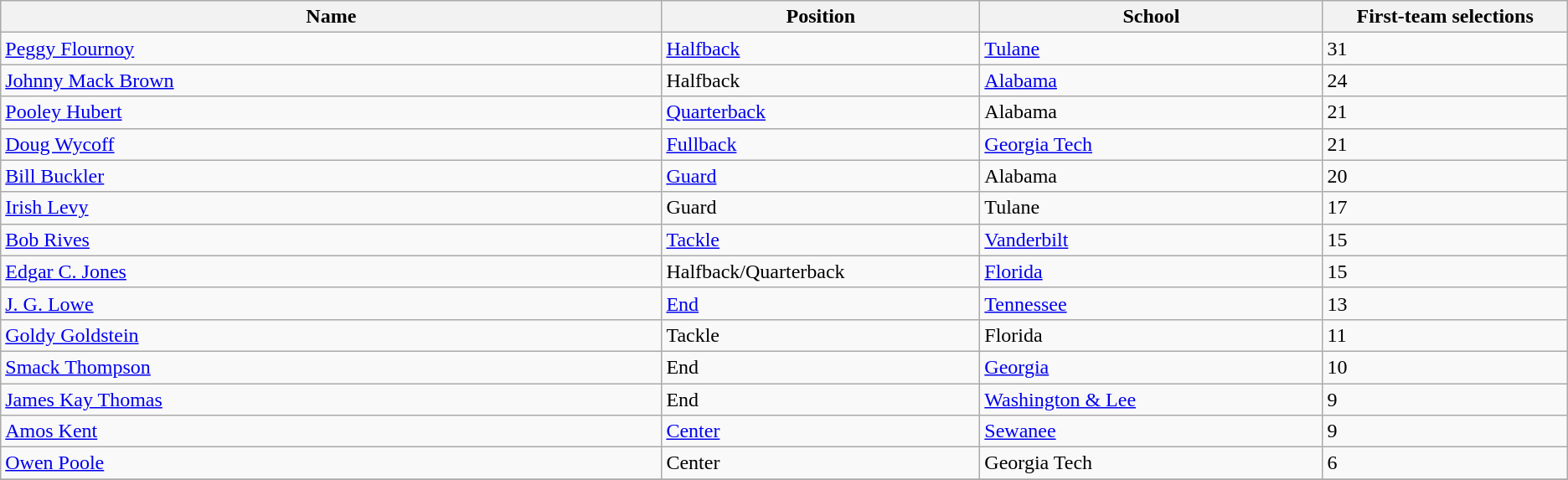<table class="wikitable sortable">
<tr>
<th bgcolor="#DDDDFF" width="27%">Name</th>
<th bgcolor="#DDDDFF" width="13%">Position</th>
<th bgcolor="#DDDDFF" width="14%">School</th>
<th bgcolor="#DDDDFF" width="10%">First-team selections</th>
</tr>
<tr align="left">
<td><a href='#'>Peggy Flournoy</a></td>
<td><a href='#'>Halfback</a></td>
<td><a href='#'>Tulane</a></td>
<td>31</td>
</tr>
<tr align="left">
<td><a href='#'>Johnny Mack Brown</a></td>
<td>Halfback</td>
<td><a href='#'>Alabama</a></td>
<td>24</td>
</tr>
<tr align="left">
<td><a href='#'>Pooley Hubert</a></td>
<td><a href='#'>Quarterback</a></td>
<td>Alabama</td>
<td>21</td>
</tr>
<tr align="left">
<td><a href='#'>Doug Wycoff</a></td>
<td><a href='#'>Fullback</a></td>
<td><a href='#'>Georgia Tech</a></td>
<td>21</td>
</tr>
<tr align="left">
<td><a href='#'>Bill Buckler</a></td>
<td><a href='#'>Guard</a></td>
<td>Alabama</td>
<td>20</td>
</tr>
<tr align="left">
<td><a href='#'>Irish Levy</a></td>
<td>Guard</td>
<td>Tulane</td>
<td>17</td>
</tr>
<tr align="left">
<td><a href='#'>Bob Rives</a></td>
<td><a href='#'>Tackle</a></td>
<td><a href='#'>Vanderbilt</a></td>
<td>15</td>
</tr>
<tr align="left">
<td><a href='#'>Edgar C. Jones</a></td>
<td>Halfback/Quarterback</td>
<td><a href='#'>Florida</a></td>
<td>15</td>
</tr>
<tr align="left">
<td><a href='#'>J. G. Lowe</a></td>
<td><a href='#'>End</a></td>
<td><a href='#'>Tennessee</a></td>
<td>13</td>
</tr>
<tr align="left">
<td><a href='#'>Goldy Goldstein</a></td>
<td>Tackle</td>
<td>Florida</td>
<td>11</td>
</tr>
<tr align="left">
<td><a href='#'>Smack Thompson</a></td>
<td>End</td>
<td><a href='#'>Georgia</a></td>
<td>10</td>
</tr>
<tr align="left">
<td><a href='#'>James Kay Thomas</a></td>
<td>End</td>
<td><a href='#'>Washington & Lee</a></td>
<td>9</td>
</tr>
<tr align="left">
<td><a href='#'>Amos Kent</a></td>
<td><a href='#'>Center</a></td>
<td><a href='#'>Sewanee</a></td>
<td>9</td>
</tr>
<tr align="left">
<td><a href='#'>Owen Poole</a></td>
<td>Center</td>
<td>Georgia Tech</td>
<td>6</td>
</tr>
<tr align="left">
</tr>
</table>
